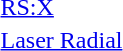<table>
<tr>
<td><a href='#'>RS:X</a></td>
<td></td>
<td></td>
<td></td>
</tr>
<tr>
<td><a href='#'>Laser Radial</a></td>
<td></td>
<td></td>
<td></td>
</tr>
</table>
